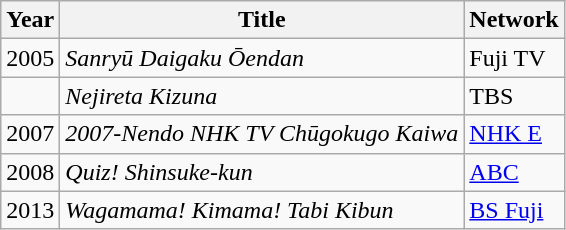<table class="wikitable">
<tr>
<th>Year</th>
<th>Title</th>
<th>Network</th>
</tr>
<tr>
<td>2005</td>
<td><em>Sanryū Daigaku Ōendan</em></td>
<td>Fuji TV</td>
</tr>
<tr>
<td></td>
<td><em>Nejireta Kizuna</em></td>
<td>TBS</td>
</tr>
<tr>
<td>2007</td>
<td><em>2007-Nendo NHK TV Chūgokugo Kaiwa</em></td>
<td><a href='#'>NHK E</a></td>
</tr>
<tr>
<td>2008</td>
<td><em>Quiz! Shinsuke-kun</em></td>
<td><a href='#'>ABC</a></td>
</tr>
<tr>
<td>2013</td>
<td><em>Wagamama! Kimama! Tabi Kibun</em></td>
<td><a href='#'>BS Fuji</a></td>
</tr>
</table>
